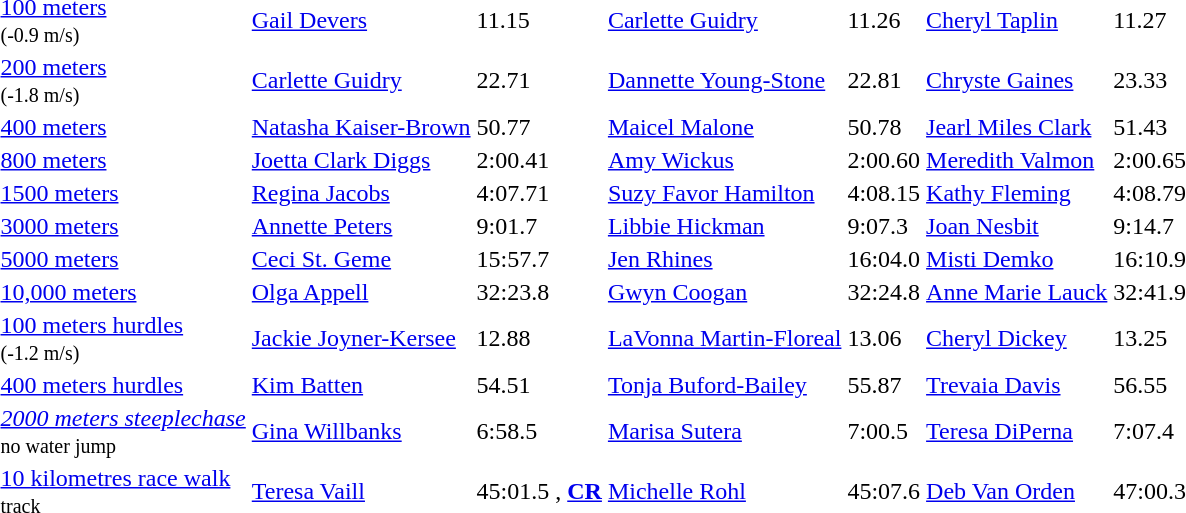<table>
<tr>
<td><a href='#'>100 meters</a> <br><small>(-0.9 m/s)</small></td>
<td><a href='#'>Gail Devers</a></td>
<td>11.15</td>
<td><a href='#'>Carlette Guidry</a></td>
<td>11.26</td>
<td><a href='#'>Cheryl Taplin</a></td>
<td>11.27</td>
</tr>
<tr>
<td><a href='#'>200 meters</a> <br><small>(-1.8 m/s)</small></td>
<td><a href='#'>Carlette Guidry</a></td>
<td>22.71</td>
<td><a href='#'>Dannette Young-Stone</a></td>
<td>22.81</td>
<td><a href='#'>Chryste Gaines</a></td>
<td>23.33</td>
</tr>
<tr>
<td><a href='#'>400 meters</a></td>
<td><a href='#'>Natasha Kaiser-Brown</a></td>
<td>50.77</td>
<td><a href='#'>Maicel Malone</a></td>
<td>50.78</td>
<td><a href='#'>Jearl Miles Clark</a></td>
<td>51.43</td>
</tr>
<tr>
<td><a href='#'>800 meters</a></td>
<td><a href='#'>Joetta Clark Diggs</a></td>
<td>2:00.41</td>
<td><a href='#'>Amy Wickus</a></td>
<td>2:00.60</td>
<td><a href='#'>Meredith Valmon</a></td>
<td>2:00.65</td>
</tr>
<tr>
<td><a href='#'>1500 meters</a></td>
<td><a href='#'>Regina Jacobs</a></td>
<td>4:07.71</td>
<td><a href='#'>Suzy Favor Hamilton</a></td>
<td>4:08.15</td>
<td><a href='#'>Kathy Fleming</a></td>
<td>4:08.79</td>
</tr>
<tr>
<td><a href='#'>3000 meters</a></td>
<td><a href='#'>Annette Peters</a></td>
<td>9:01.7</td>
<td><a href='#'>Libbie Hickman</a></td>
<td>9:07.3</td>
<td><a href='#'>Joan Nesbit</a></td>
<td>9:14.7</td>
</tr>
<tr>
<td><a href='#'>5000 meters</a></td>
<td><a href='#'>Ceci St. Geme</a></td>
<td>15:57.7</td>
<td><a href='#'>Jen Rhines</a></td>
<td>16:04.0</td>
<td><a href='#'>Misti Demko</a></td>
<td>16:10.9</td>
</tr>
<tr>
<td><a href='#'>10,000 meters</a></td>
<td><a href='#'>Olga Appell</a></td>
<td>32:23.8</td>
<td><a href='#'>Gwyn Coogan</a></td>
<td>32:24.8</td>
<td><a href='#'>Anne Marie Lauck</a></td>
<td>32:41.9</td>
</tr>
<tr>
<td><a href='#'>100 meters hurdles</a><br><small>(-1.2 m/s)</small></td>
<td><a href='#'>Jackie Joyner-Kersee</a></td>
<td>12.88</td>
<td><a href='#'>LaVonna Martin-Floreal</a></td>
<td>13.06</td>
<td><a href='#'>Cheryl Dickey</a></td>
<td>13.25</td>
</tr>
<tr>
<td><a href='#'>400 meters hurdles</a></td>
<td><a href='#'>Kim Batten</a></td>
<td>54.51</td>
<td><a href='#'>Tonja Buford-Bailey</a></td>
<td>55.87</td>
<td><a href='#'>Trevaia Davis</a></td>
<td>56.55</td>
</tr>
<tr>
<td><em><a href='#'>2000 meters steeplechase</a></em><br><small>no water jump</small></td>
<td><a href='#'>Gina Willbanks</a></td>
<td>6:58.5</td>
<td><a href='#'>Marisa Sutera</a></td>
<td>7:00.5</td>
<td><a href='#'>Teresa DiPerna</a></td>
<td>7:07.4</td>
</tr>
<tr>
<td><a href='#'>10 kilometres race walk</a><br><small>track</small></td>
<td><a href='#'>Teresa Vaill</a></td>
<td>45:01.5	, <strong><a href='#'>CR</a></strong></td>
<td><a href='#'>Michelle Rohl</a></td>
<td>45:07.6</td>
<td><a href='#'>Deb Van Orden</a></td>
<td>47:00.3</td>
</tr>
</table>
